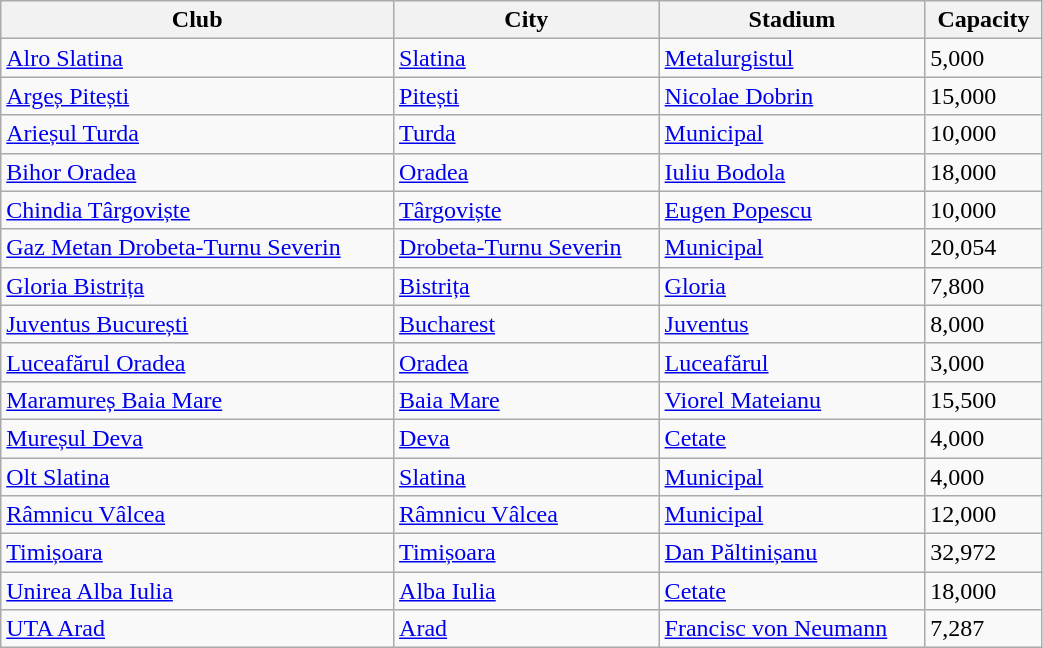<table class="wikitable sortable" width="55%">
<tr>
<th>Club</th>
<th>City</th>
<th>Stadium</th>
<th>Capacity</th>
</tr>
<tr>
<td><a href='#'>Alro Slatina</a></td>
<td><a href='#'>Slatina</a></td>
<td><a href='#'>Metalurgistul</a></td>
<td>5,000</td>
</tr>
<tr>
<td><a href='#'>Argeș Pitești</a></td>
<td><a href='#'>Pitești</a></td>
<td><a href='#'>Nicolae Dobrin</a></td>
<td>15,000</td>
</tr>
<tr>
<td><a href='#'>Arieșul Turda</a></td>
<td><a href='#'>Turda</a></td>
<td><a href='#'>Municipal</a></td>
<td>10,000</td>
</tr>
<tr>
<td><a href='#'>Bihor Oradea</a></td>
<td><a href='#'>Oradea</a></td>
<td><a href='#'>Iuliu Bodola</a></td>
<td>18,000</td>
</tr>
<tr>
<td><a href='#'>Chindia Târgoviște</a></td>
<td><a href='#'>Târgoviște</a></td>
<td><a href='#'>Eugen Popescu</a></td>
<td>10,000</td>
</tr>
<tr>
<td><a href='#'>Gaz Metan Drobeta-Turnu Severin</a></td>
<td><a href='#'>Drobeta-Turnu Severin</a></td>
<td><a href='#'>Municipal</a></td>
<td>20,054</td>
</tr>
<tr>
<td><a href='#'>Gloria Bistrița</a></td>
<td><a href='#'>Bistrița</a></td>
<td><a href='#'>Gloria</a></td>
<td>7,800</td>
</tr>
<tr>
<td><a href='#'>Juventus București</a></td>
<td><a href='#'>Bucharest</a></td>
<td><a href='#'>Juventus</a></td>
<td>8,000</td>
</tr>
<tr>
<td><a href='#'>Luceafărul Oradea</a></td>
<td><a href='#'>Oradea</a></td>
<td><a href='#'>Luceafărul</a></td>
<td>3,000</td>
</tr>
<tr>
<td><a href='#'>Maramureș Baia Mare</a></td>
<td><a href='#'>Baia Mare</a></td>
<td><a href='#'>Viorel Mateianu</a></td>
<td>15,500</td>
</tr>
<tr>
<td><a href='#'>Mureșul Deva</a></td>
<td><a href='#'>Deva</a></td>
<td><a href='#'>Cetate</a></td>
<td>4,000</td>
</tr>
<tr>
<td><a href='#'>Olt Slatina</a></td>
<td><a href='#'>Slatina</a></td>
<td><a href='#'>Municipal</a></td>
<td>4,000</td>
</tr>
<tr>
<td><a href='#'>Râmnicu Vâlcea</a></td>
<td><a href='#'>Râmnicu Vâlcea</a></td>
<td><a href='#'>Municipal</a></td>
<td>12,000</td>
</tr>
<tr>
<td><a href='#'>Timișoara</a></td>
<td><a href='#'>Timișoara</a></td>
<td><a href='#'>Dan Păltinișanu</a></td>
<td>32,972</td>
</tr>
<tr>
<td><a href='#'>Unirea Alba Iulia</a></td>
<td><a href='#'>Alba Iulia</a></td>
<td><a href='#'>Cetate</a></td>
<td>18,000</td>
</tr>
<tr>
<td><a href='#'>UTA Arad</a></td>
<td><a href='#'>Arad</a></td>
<td><a href='#'>Francisc von Neumann</a></td>
<td>7,287</td>
</tr>
</table>
